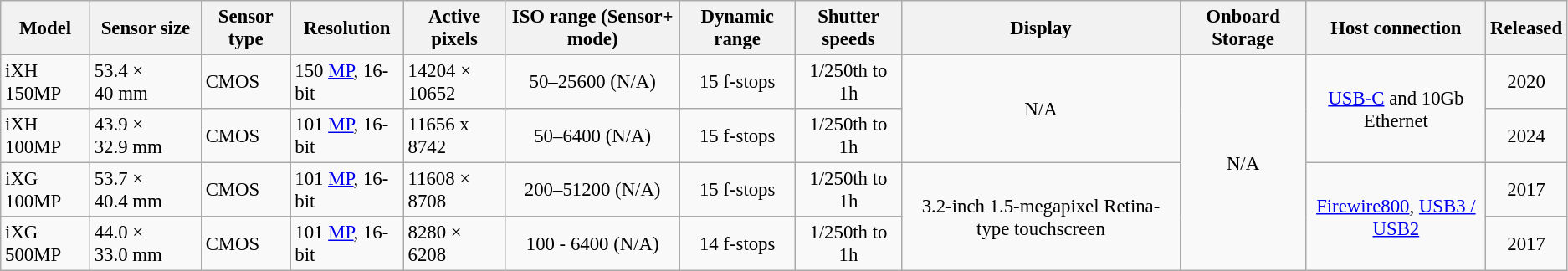<table class="wikitable" style="font-size:95%;">
<tr>
<th>Model</th>
<th>Sensor size</th>
<th>Sensor type</th>
<th>Resolution</th>
<th>Active pixels</th>
<th>ISO range (Sensor+ mode)</th>
<th>Dynamic range</th>
<th>Shutter speeds</th>
<th>Display</th>
<th>Onboard Storage</th>
<th>Host connection</th>
<th>Released</th>
</tr>
<tr>
<td>iXH 150MP</td>
<td>53.4 × 40 mm</td>
<td>CMOS</td>
<td>150 <a href='#'>MP</a>, 16-bit</td>
<td>14204 × 10652</td>
<td align=center>50–25600 (N/A)</td>
<td align=center>15 f-stops</td>
<td align=center>1/250th to 1h</td>
<td rowspan=2 align=center>N/A</td>
<td rowspan=4 align=center>N/A</td>
<td rowspan=2 align=center><a href='#'>USB-C</a> and 10Gb Ethernet</td>
<td align=center>2020</td>
</tr>
<tr>
<td>iXH 100MP</td>
<td>43.9 × 32.9 mm</td>
<td>CMOS</td>
<td>101 <a href='#'>MP</a>, 16-bit</td>
<td>11656 x 8742</td>
<td align=center>50–6400 (N/A)</td>
<td align=center>15 f-stops</td>
<td align=center>1/250th to 1h</td>
<td align=center>2024</td>
</tr>
<tr>
<td>iXG 100MP</td>
<td>53.7 × 40.4 mm</td>
<td>CMOS</td>
<td>101 <a href='#'>MP</a>, 16-bit</td>
<td>11608 × 8708</td>
<td align=center>200–51200 (N/A)</td>
<td align=center>15 f-stops</td>
<td align=center>1/250th to 1h</td>
<td rowspan=2 align=center>3.2-inch 1.5-megapixel Retina-type touchscreen</td>
<td rowspan=2 align=center><a href='#'>Firewire800</a>, <a href='#'>USB3 / USB2</a></td>
<td align=center>2017</td>
</tr>
<tr>
<td>iXG 500MP</td>
<td>44.0 × 33.0 mm</td>
<td>CMOS</td>
<td>101 <a href='#'>MP</a>, 16-bit</td>
<td>8280 × 6208</td>
<td align=center>100 - 6400  (N/A)</td>
<td align=center>14 f-stops</td>
<td align=center>1/250th to 1h</td>
<td align=center>2017</td>
</tr>
</table>
